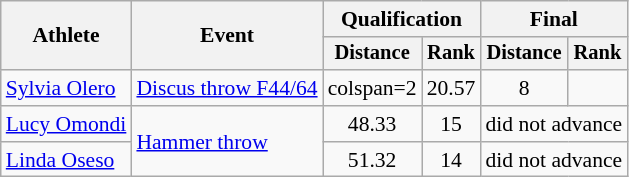<table class="wikitable" style="font-size:90%; text-align:center">
<tr>
<th rowspan=2>Athlete</th>
<th rowspan=2>Event</th>
<th colspan=2>Qualification</th>
<th colspan=2>Final</th>
</tr>
<tr style="font-size:95%">
<th>Distance</th>
<th>Rank</th>
<th>Distance</th>
<th>Rank</th>
</tr>
<tr>
<td align=left><a href='#'>Sylvia Olero</a></td>
<td align=left><a href='#'>Discus throw F44/64</a></td>
<td>colspan=2 </td>
<td>20.57</td>
<td>8</td>
</tr>
<tr>
<td align=left><a href='#'>Lucy Omondi</a></td>
<td align=left rowspan=2><a href='#'>Hammer throw</a></td>
<td>48.33</td>
<td>15</td>
<td colspan=2>did not advance</td>
</tr>
<tr>
<td align=left><a href='#'>Linda Oseso</a></td>
<td>51.32</td>
<td>14</td>
<td colspan=2>did not advance</td>
</tr>
</table>
